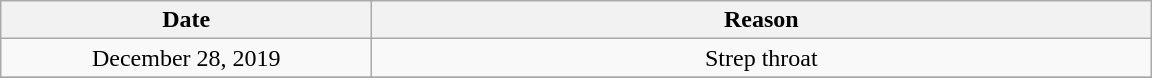<table class="wikitable" style="text-align:center;">
<tr>
<th scope="col" style="width:15em;">Date</th>
<th scope="col" style="width:32em;">Reason</th>
</tr>
<tr>
<td>December 28, 2019</td>
<td>Strep throat</td>
</tr>
<tr>
</tr>
</table>
